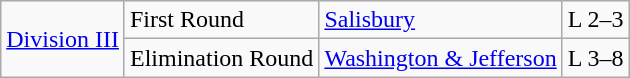<table class="wikitable">
<tr>
<td rowspan="5"><a href='#'>Division III</a></td>
<td>First Round</td>
<td><a href='#'>Salisbury</a></td>
<td>L 2–3</td>
</tr>
<tr>
<td>Elimination Round</td>
<td><a href='#'>Washington & Jefferson</a></td>
<td>L 3–8</td>
</tr>
</table>
